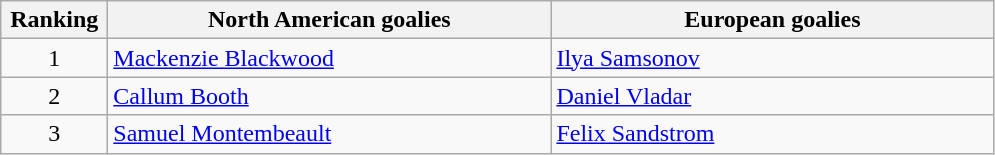<table class="wikitable">
<tr>
<th style="width:4em;">Ranking</th>
<th style="width:18em;">North American goalies</th>
<th style="width:18em;">European goalies</th>
</tr>
<tr>
<td style="text-align:center;">1</td>
<td> <a href='#'>Mackenzie Blackwood</a></td>
<td> <a href='#'>Ilya Samsonov</a></td>
</tr>
<tr>
<td style="text-align:center;">2</td>
<td> <a href='#'>Callum Booth</a></td>
<td> <a href='#'>Daniel Vladar</a></td>
</tr>
<tr>
<td style="text-align:center;">3</td>
<td> <a href='#'>Samuel Montembeault</a></td>
<td> <a href='#'>Felix Sandstrom</a></td>
</tr>
</table>
